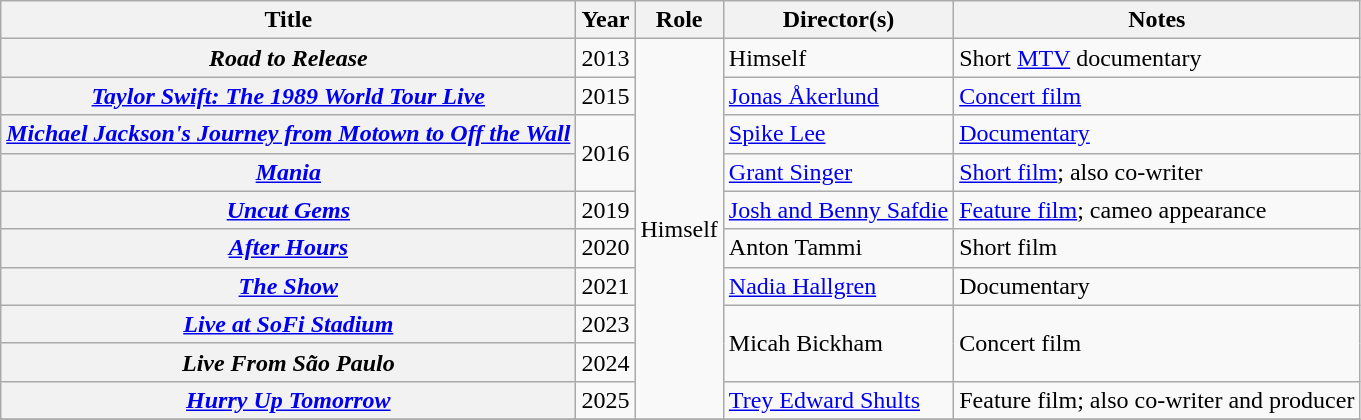<table class="wikitable sortable plainrowheaders">
<tr>
<th scope="col">Title</th>
<th scope="col">Year</th>
<th scope="col">Role</th>
<th scope="col">Director(s)</th>
<th scope="col" class="unsortable">Notes</th>
</tr>
<tr>
<th scope="row"><em>Road to Release</em></th>
<td>2013</td>
<td rowspan="10">Himself</td>
<td>Himself</td>
<td>Short <a href='#'>MTV</a> documentary</td>
</tr>
<tr>
<th scope="row"><em><a href='#'>Taylor Swift: The 1989 World Tour Live</a></em></th>
<td>2015</td>
<td><a href='#'>Jonas Åkerlund</a></td>
<td><a href='#'>Concert film</a></td>
</tr>
<tr>
<th scope="row"><em><a href='#'>Michael Jackson's Journey from Motown to Off the Wall</a></em></th>
<td rowspan="2">2016</td>
<td><a href='#'>Spike Lee</a></td>
<td><a href='#'>Documentary</a></td>
</tr>
<tr>
<th scope="row"><em><a href='#'>Mania</a></em></th>
<td><a href='#'>Grant Singer</a></td>
<td><a href='#'>Short film</a>; also co-writer</td>
</tr>
<tr>
<th scope="row"><em><a href='#'>Uncut Gems</a></em></th>
<td>2019</td>
<td><a href='#'>Josh and Benny Safdie</a></td>
<td><a href='#'>Feature film</a>; cameo appearance</td>
</tr>
<tr>
<th scope="row"><em><a href='#'>After Hours</a></em></th>
<td>2020</td>
<td>Anton Tammi</td>
<td>Short film</td>
</tr>
<tr>
<th scope="row"><em><a href='#'>The Show</a></em></th>
<td>2021</td>
<td><a href='#'>Nadia Hallgren</a></td>
<td>Documentary</td>
</tr>
<tr>
<th scope="row"><em><a href='#'>Live at SoFi Stadium</a></em></th>
<td>2023</td>
<td rowspan="2">Micah Bickham</td>
<td rowspan="2">Concert film</td>
</tr>
<tr>
<th scope="row"><em>Live From São Paulo</em></th>
<td>2024</td>
</tr>
<tr>
<th scope="row"><em><a href='#'>Hurry Up Tomorrow</a></em></th>
<td>2025</td>
<td><a href='#'>Trey Edward Shults</a></td>
<td>Feature film; also co-writer and producer</td>
</tr>
<tr>
</tr>
</table>
